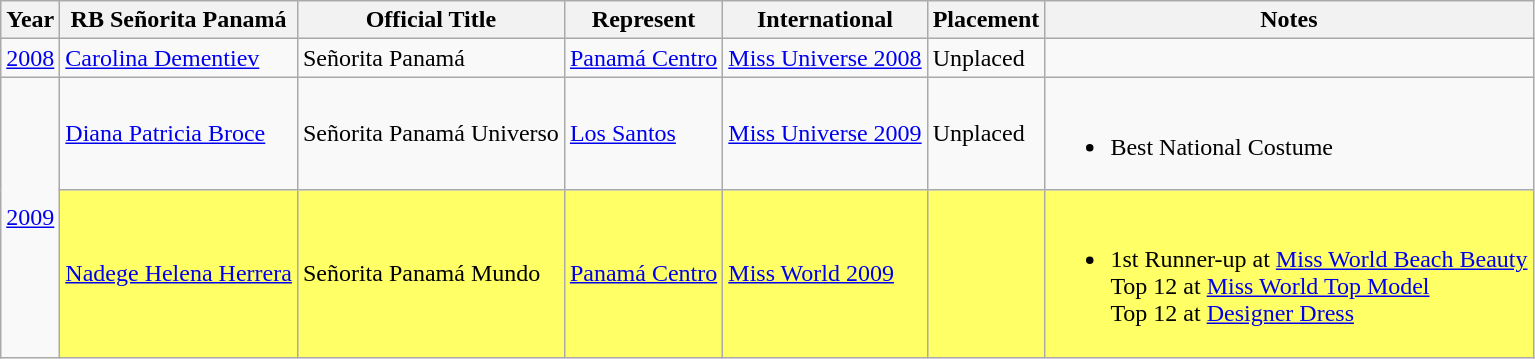<table class="sortable wikitable">
<tr>
<th>Year</th>
<th>RB Señorita Panamá</th>
<th>Official Title</th>
<th>Represent</th>
<th>International</th>
<th>Placement</th>
<th>Notes</th>
</tr>
<tr>
<td><a href='#'>2008</a></td>
<td><a href='#'>Carolina Dementiev</a></td>
<td>Señorita Panamá</td>
<td><a href='#'>Panamá Centro</a></td>
<td><a href='#'>Miss Universe 2008</a></td>
<td>Unplaced</td>
<td></td>
</tr>
<tr>
<td rowspan=2><a href='#'>2009</a></td>
<td><a href='#'>Diana Patricia Broce</a></td>
<td>Señorita Panamá Universo</td>
<td><a href='#'>Los Santos</a></td>
<td><a href='#'>Miss Universe 2009</a></td>
<td>Unplaced</td>
<td><br><ul><li>Best National Costume</li></ul></td>
</tr>
<tr style="background:#ff6;">
<td><a href='#'>Nadege Helena Herrera</a></td>
<td>Señorita Panamá Mundo</td>
<td><a href='#'>Panamá Centro</a></td>
<td><a href='#'>Miss World 2009</a></td>
<td></td>
<td><br><ul><li>1st Runner-up at <a href='#'>Miss World Beach Beauty</a><br> Top 12 at <a href='#'>Miss World Top Model</a><br> Top 12 at <a href='#'>Designer Dress</a></li></ul></td>
</tr>
</table>
